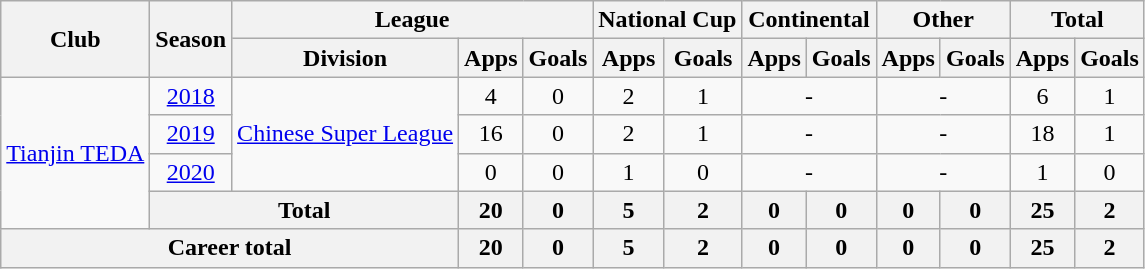<table class="wikitable" style="text-align: center">
<tr>
<th rowspan="2">Club</th>
<th rowspan="2">Season</th>
<th colspan="3">League</th>
<th colspan="2">National Cup</th>
<th colspan="2">Continental</th>
<th colspan="2">Other</th>
<th colspan="2">Total</th>
</tr>
<tr>
<th>Division</th>
<th>Apps</th>
<th>Goals</th>
<th>Apps</th>
<th>Goals</th>
<th>Apps</th>
<th>Goals</th>
<th>Apps</th>
<th>Goals</th>
<th>Apps</th>
<th>Goals</th>
</tr>
<tr>
<td rowspan=4><a href='#'>Tianjin TEDA</a></td>
<td><a href='#'>2018</a></td>
<td rowspan=3><a href='#'>Chinese Super League</a></td>
<td>4</td>
<td>0</td>
<td>2</td>
<td>1</td>
<td colspan="2">-</td>
<td colspan="2">-</td>
<td>6</td>
<td>1</td>
</tr>
<tr>
<td><a href='#'>2019</a></td>
<td>16</td>
<td>0</td>
<td>2</td>
<td>1</td>
<td colspan="2">-</td>
<td colspan="2">-</td>
<td>18</td>
<td>1</td>
</tr>
<tr>
<td><a href='#'>2020</a></td>
<td>0</td>
<td>0</td>
<td>1</td>
<td>0</td>
<td colspan="2">-</td>
<td colspan="2">-</td>
<td>1</td>
<td>0</td>
</tr>
<tr>
<th colspan=2>Total</th>
<th>20</th>
<th>0</th>
<th>5</th>
<th>2</th>
<th>0</th>
<th>0</th>
<th>0</th>
<th>0</th>
<th>25</th>
<th>2</th>
</tr>
<tr>
<th colspan=3>Career total</th>
<th>20</th>
<th>0</th>
<th>5</th>
<th>2</th>
<th>0</th>
<th>0</th>
<th>0</th>
<th>0</th>
<th>25</th>
<th>2</th>
</tr>
</table>
